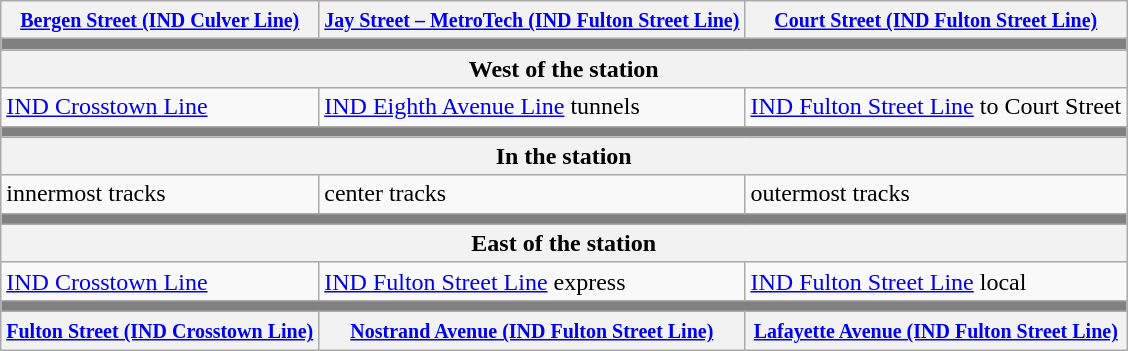<table class="wikitable">
<tr>
<th><small><a href='#'>Bergen Street (IND Culver Line)</a></small></th>
<th><small><a href='#'>Jay Street – MetroTech (IND Fulton Street Line)</a></small></th>
<th><small><a href='#'>Court Street (IND Fulton Street Line)</a></small></th>
</tr>
<tr>
<td bgcolor=#808080 colspan=3></td>
</tr>
<tr>
<th colspan=3>West of the station</th>
</tr>
<tr valign=top>
<td><a href='#'>IND Crosstown Line</a><br></td>
<td><a href='#'>IND Eighth Avenue Line</a> tunnels<br></td>
<td><a href='#'>IND Fulton Street Line</a> to Court Street<br></td>
</tr>
<tr>
<td bgcolor=#808080 colspan=3></td>
</tr>
<tr>
<th colspan=3>In the station</th>
</tr>
<tr valign=top>
<td>innermost tracks<br></td>
<td>center tracks<br></td>
<td>outermost tracks<br></td>
</tr>
<tr>
<td bgcolor=#808080 colspan=3></td>
</tr>
<tr>
<th colspan=3>East of the station</th>
</tr>
<tr valign=top>
<td><a href='#'>IND Crosstown Line</a><br></td>
<td><a href='#'>IND Fulton Street Line</a> express<br></td>
<td><a href='#'>IND Fulton Street Line</a> local<br></td>
</tr>
<tr>
<td bgcolor=#808080 colspan=3></td>
</tr>
<tr>
<th><small><a href='#'>Fulton Street (IND Crosstown Line)</a></small></th>
<th><small><a href='#'>Nostrand Avenue (IND Fulton Street Line)</a></small></th>
<th><small><a href='#'>Lafayette Avenue (IND Fulton Street Line)</a></small></th>
</tr>
</table>
